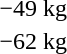<table>
<tr>
<td rowspan=2>−49 kg<br></td>
<td rowspan=2></td>
<td rowspan=2></td>
<td></td>
</tr>
<tr>
<td></td>
</tr>
<tr>
<td rowspan=2>−62 kg<br></td>
<td rowspan=2></td>
<td rowspan=2></td>
<td></td>
</tr>
<tr>
<td></td>
</tr>
</table>
